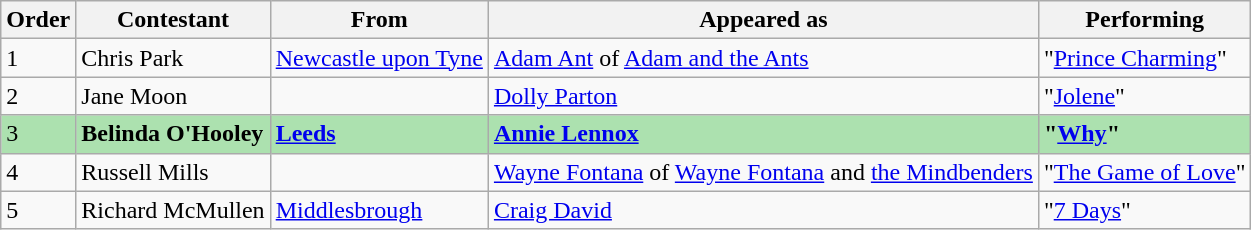<table class="wikitable">
<tr>
<th>Order</th>
<th>Contestant</th>
<th>From</th>
<th>Appeared as</th>
<th>Performing</th>
</tr>
<tr>
<td>1</td>
<td>Chris Park</td>
<td><a href='#'>Newcastle upon Tyne</a></td>
<td><a href='#'>Adam Ant</a> of <a href='#'>Adam and the Ants</a></td>
<td>"<a href='#'>Prince Charming</a>"</td>
</tr>
<tr>
<td>2</td>
<td>Jane Moon</td>
<td></td>
<td><a href='#'>Dolly Parton</a></td>
<td>"<a href='#'>Jolene</a>"</td>
</tr>
<tr style="background:#ACE1AF;">
<td>3</td>
<td><strong>Belinda O'Hooley</strong></td>
<td><strong><a href='#'>Leeds</a></strong></td>
<td><strong><a href='#'>Annie Lennox</a></strong></td>
<td><strong>"<a href='#'>Why</a>"</strong></td>
</tr>
<tr>
<td>4</td>
<td>Russell Mills</td>
<td></td>
<td><a href='#'>Wayne Fontana</a> of <a href='#'>Wayne Fontana</a> and <a href='#'>the Mindbenders</a></td>
<td>"<a href='#'>The Game of Love</a>"</td>
</tr>
<tr>
<td>5</td>
<td>Richard McMullen</td>
<td><a href='#'>Middlesbrough</a></td>
<td><a href='#'>Craig David</a></td>
<td>"<a href='#'>7 Days</a>"</td>
</tr>
</table>
